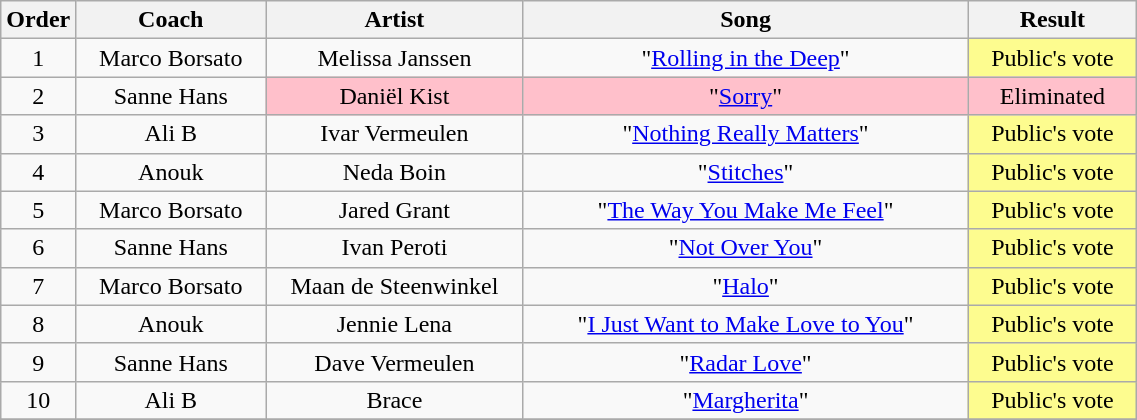<table class="wikitable" style="text-align:center; width:60%;">
<tr>
<th style="width:05%;">Order</th>
<th style="width:17%;">Coach</th>
<th style="width:23%;">Artist</th>
<th style="width:40%;">Song</th>
<th style="width:15%;">Result</th>
</tr>
<tr>
<td>1</td>
<td>Marco Borsato</td>
<td>Melissa Janssen</td>
<td>"<a href='#'>Rolling in the Deep</a>"</td>
<td style="background:#fdfc8f;">Public's vote</td>
</tr>
<tr>
<td>2</td>
<td>Sanne Hans</td>
<td style="background:pink;">Daniël Kist</td>
<td style="background:pink;">"<a href='#'>Sorry</a>"</td>
<td style="background:pink;">Eliminated</td>
</tr>
<tr>
<td>3</td>
<td>Ali B</td>
<td>Ivar Vermeulen</td>
<td>"<a href='#'>Nothing Really Matters</a>"</td>
<td style="background:#fdfc8f;">Public's vote</td>
</tr>
<tr>
<td>4</td>
<td>Anouk</td>
<td>Neda Boin</td>
<td>"<a href='#'>Stitches</a>"</td>
<td style="background:#fdfc8f;">Public's vote</td>
</tr>
<tr>
<td>5</td>
<td>Marco Borsato</td>
<td>Jared Grant</td>
<td>"<a href='#'>The Way You Make Me Feel</a>"</td>
<td style="background:#fdfc8f;">Public's vote</td>
</tr>
<tr>
<td>6</td>
<td>Sanne Hans</td>
<td>Ivan Peroti</td>
<td>"<a href='#'>Not Over You</a>"</td>
<td style="background:#fdfc8f;">Public's vote</td>
</tr>
<tr>
<td>7</td>
<td>Marco Borsato</td>
<td>Maan de Steenwinkel</td>
<td>"<a href='#'>Halo</a>"</td>
<td style="background:#fdfc8f;">Public's vote</td>
</tr>
<tr>
<td>8</td>
<td>Anouk</td>
<td>Jennie Lena</td>
<td>"<a href='#'>I Just Want to Make Love to You</a>"</td>
<td style="background:#fdfc8f;">Public's vote</td>
</tr>
<tr>
<td>9</td>
<td>Sanne Hans</td>
<td>Dave Vermeulen</td>
<td>"<a href='#'>Radar Love</a>"</td>
<td style="background:#fdfc8f;">Public's vote</td>
</tr>
<tr>
<td>10</td>
<td>Ali B</td>
<td>Brace</td>
<td>"<a href='#'>Margherita</a>"</td>
<td style="background:#fdfc8f;">Public's vote</td>
</tr>
<tr>
</tr>
</table>
